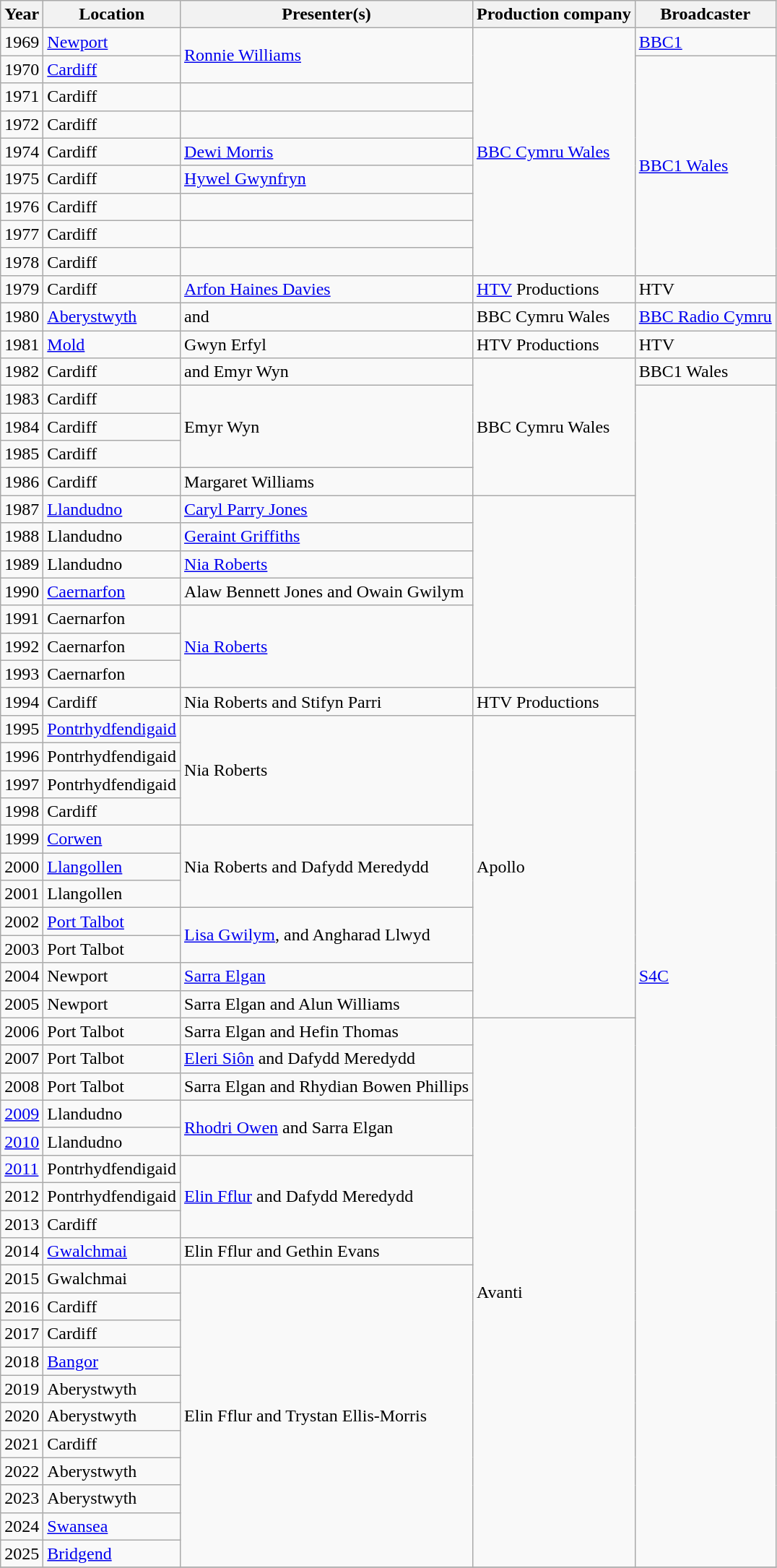<table class="sortable wikitable">
<tr>
<th>Year</th>
<th>Location</th>
<th>Presenter(s)</th>
<th>Production company</th>
<th>Broadcaster</th>
</tr>
<tr>
<td>1969</td>
<td><a href='#'>Newport</a></td>
<td rowspan="2"><a href='#'>Ronnie Williams</a></td>
<td rowspan="9"><a href='#'>BBC Cymru Wales</a></td>
<td><a href='#'>BBC1</a></td>
</tr>
<tr>
<td>1970</td>
<td><a href='#'>Cardiff</a></td>
<td rowspan="8"><a href='#'>BBC1 Wales</a></td>
</tr>
<tr>
<td>1971</td>
<td>Cardiff</td>
<td></td>
</tr>
<tr>
<td>1972</td>
<td>Cardiff</td>
<td></td>
</tr>
<tr>
<td>1974</td>
<td>Cardiff</td>
<td><a href='#'>Dewi Morris</a></td>
</tr>
<tr>
<td>1975</td>
<td>Cardiff</td>
<td><a href='#'>Hywel Gwynfryn</a></td>
</tr>
<tr>
<td>1976</td>
<td>Cardiff</td>
<td></td>
</tr>
<tr>
<td>1977</td>
<td>Cardiff</td>
<td></td>
</tr>
<tr>
<td>1978</td>
<td>Cardiff</td>
<td></td>
</tr>
<tr>
<td>1979</td>
<td>Cardiff</td>
<td><a href='#'>Arfon Haines Davies</a></td>
<td><a href='#'>HTV</a> Productions</td>
<td>HTV</td>
</tr>
<tr>
<td>1980</td>
<td><a href='#'>Aberystwyth</a></td>
<td> and </td>
<td>BBC Cymru Wales</td>
<td><a href='#'>BBC Radio Cymru</a></td>
</tr>
<tr>
<td>1981</td>
<td><a href='#'>Mold</a></td>
<td>Gwyn Erfyl</td>
<td>HTV Productions</td>
<td>HTV</td>
</tr>
<tr>
<td>1982</td>
<td>Cardiff</td>
<td> and Emyr Wyn</td>
<td rowspan="5">BBC Cymru Wales</td>
<td>BBC1 Wales</td>
</tr>
<tr>
<td>1983</td>
<td>Cardiff</td>
<td rowspan="3">Emyr Wyn</td>
<td rowspan="43"><a href='#'>S4C</a></td>
</tr>
<tr>
<td>1984</td>
<td>Cardiff</td>
</tr>
<tr>
<td>1985</td>
<td>Cardiff</td>
</tr>
<tr>
<td>1986</td>
<td>Cardiff</td>
<td>Margaret Williams</td>
</tr>
<tr>
<td>1987</td>
<td><a href='#'>Llandudno</a></td>
<td><a href='#'>Caryl Parry Jones</a></td>
<td rowspan="7"></td>
</tr>
<tr>
<td>1988</td>
<td>Llandudno</td>
<td><a href='#'>Geraint Griffiths</a></td>
</tr>
<tr>
<td>1989</td>
<td>Llandudno</td>
<td><a href='#'>Nia Roberts</a></td>
</tr>
<tr>
<td>1990</td>
<td><a href='#'>Caernarfon</a></td>
<td>Alaw Bennett Jones and Owain Gwilym</td>
</tr>
<tr>
<td>1991</td>
<td>Caernarfon</td>
<td rowspan="3"><a href='#'>Nia Roberts</a></td>
</tr>
<tr>
<td>1992</td>
<td>Caernarfon</td>
</tr>
<tr>
<td>1993</td>
<td>Caernarfon</td>
</tr>
<tr>
<td>1994</td>
<td>Cardiff</td>
<td>Nia Roberts and Stifyn Parri</td>
<td>HTV Productions</td>
</tr>
<tr>
<td>1995</td>
<td><a href='#'>Pontrhydfendigaid</a></td>
<td rowspan="4">Nia Roberts</td>
<td rowspan="11">Apollo</td>
</tr>
<tr>
<td>1996</td>
<td>Pontrhydfendigaid</td>
</tr>
<tr>
<td>1997</td>
<td>Pontrhydfendigaid</td>
</tr>
<tr>
<td>1998</td>
<td>Cardiff</td>
</tr>
<tr>
<td>1999</td>
<td><a href='#'>Corwen</a></td>
<td rowspan="3">Nia Roberts and Dafydd Meredydd</td>
</tr>
<tr>
<td>2000</td>
<td><a href='#'>Llangollen</a></td>
</tr>
<tr>
<td>2001</td>
<td>Llangollen</td>
</tr>
<tr>
<td>2002</td>
<td><a href='#'>Port Talbot</a></td>
<td rowspan="2"><a href='#'>Lisa Gwilym</a>, and Angharad Llwyd</td>
</tr>
<tr>
<td>2003</td>
<td>Port Talbot</td>
</tr>
<tr>
<td>2004</td>
<td>Newport</td>
<td><a href='#'>Sarra Elgan</a></td>
</tr>
<tr>
<td>2005</td>
<td>Newport</td>
<td>Sarra Elgan and Alun Williams</td>
</tr>
<tr>
<td>2006</td>
<td>Port Talbot</td>
<td>Sarra Elgan and Hefin Thomas</td>
<td rowspan="20">Avanti</td>
</tr>
<tr>
<td>2007</td>
<td>Port Talbot</td>
<td><a href='#'>Eleri Siôn</a> and Dafydd Meredydd</td>
</tr>
<tr>
<td>2008</td>
<td>Port Talbot</td>
<td>Sarra Elgan and Rhydian Bowen Phillips</td>
</tr>
<tr>
<td><a href='#'>2009</a></td>
<td>Llandudno</td>
<td rowspan="2"><a href='#'>Rhodri Owen</a> and Sarra Elgan</td>
</tr>
<tr>
<td><a href='#'>2010</a></td>
<td>Llandudno</td>
</tr>
<tr>
<td><a href='#'>2011</a></td>
<td>Pontrhydfendigaid</td>
<td rowspan="3"><a href='#'>Elin Fflur</a> and Dafydd Meredydd</td>
</tr>
<tr>
<td>2012</td>
<td>Pontrhydfendigaid</td>
</tr>
<tr>
<td>2013</td>
<td>Cardiff</td>
</tr>
<tr>
<td>2014</td>
<td><a href='#'>Gwalchmai</a></td>
<td>Elin Fflur and Gethin Evans</td>
</tr>
<tr>
<td>2015</td>
<td>Gwalchmai</td>
<td rowspan="11">Elin Fflur and Trystan Ellis-Morris</td>
</tr>
<tr>
<td>2016</td>
<td>Cardiff</td>
</tr>
<tr>
<td>2017</td>
<td>Cardiff</td>
</tr>
<tr>
<td>2018</td>
<td><a href='#'>Bangor</a></td>
</tr>
<tr>
<td>2019</td>
<td>Aberystwyth</td>
</tr>
<tr>
<td>2020</td>
<td>Aberystwyth</td>
</tr>
<tr>
<td>2021</td>
<td>Cardiff</td>
</tr>
<tr>
<td>2022</td>
<td>Aberystwyth</td>
</tr>
<tr>
<td>2023</td>
<td>Aberystwyth</td>
</tr>
<tr>
<td>2024</td>
<td><a href='#'>Swansea</a></td>
</tr>
<tr>
<td>2025</td>
<td><a href='#'>Bridgend</a></td>
</tr>
<tr>
</tr>
</table>
